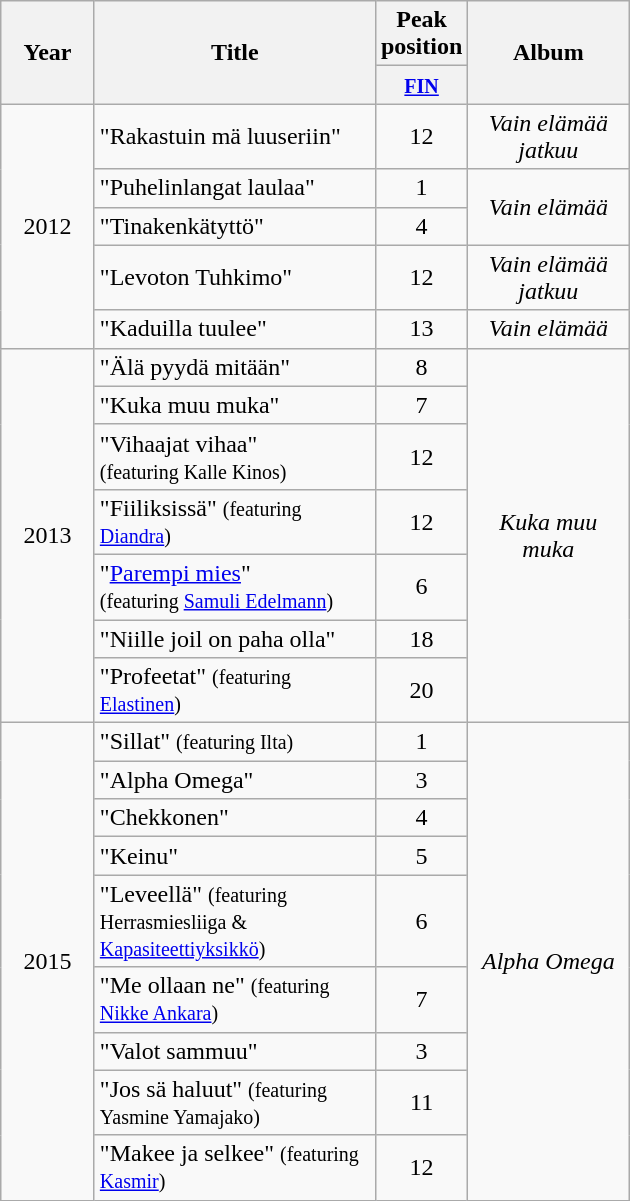<table class="wikitable">
<tr>
<th align="center" rowspan="2" width="55">Year</th>
<th align="center" rowspan="2" width="180">Title</th>
<th align="center" colspan="1">Peak position</th>
<th align="center" rowspan="2" width="100">Album</th>
</tr>
<tr>
<th width="20"><small><a href='#'>FIN</a></small><br></th>
</tr>
<tr ->
<td align="center" rowspan="5">2012</td>
<td>"Rakastuin mä luuseriin"</td>
<td align="center">12</td>
<td align="center"><em>Vain elämää jatkuu</em></td>
</tr>
<tr>
<td>"Puhelinlangat laulaa"</td>
<td align="center">1</td>
<td align="center" rowspan="2"><em>Vain elämää</em></td>
</tr>
<tr>
<td>"Tinakenkätyttö"</td>
<td align="center">4</td>
</tr>
<tr>
<td>"Levoton Tuhkimo"</td>
<td align="center">12</td>
<td align="center"><em>Vain elämää jatkuu</em></td>
</tr>
<tr>
<td>"Kaduilla tuulee"</td>
<td align="center">13</td>
<td align="center"><em>Vain elämää</em></td>
</tr>
<tr>
<td align="center" rowspan="7">2013</td>
<td>"Älä pyydä mitään"</td>
<td align="center">8</td>
<td align="center" rowspan="7"><em>Kuka muu muka</em></td>
</tr>
<tr>
<td>"Kuka muu muka"</td>
<td align="center">7</td>
</tr>
<tr>
<td>"Vihaajat vihaa" <br><small>(featuring Kalle Kinos)</small></td>
<td align="center">12</td>
</tr>
<tr>
<td>"Fiiliksissä" <small>(featuring <a href='#'>Diandra</a>)</small></td>
<td align="center">12</td>
</tr>
<tr>
<td>"<a href='#'>Parempi mies</a>"<br> <small>(featuring <a href='#'>Samuli Edelmann</a>)</small></td>
<td align="center">6</td>
</tr>
<tr>
<td>"Niille joil on paha olla"</td>
<td align="center">18</td>
</tr>
<tr>
<td>"Profeetat" <small>(featuring <a href='#'>Elastinen</a>)</small></td>
<td align="center">20</td>
</tr>
<tr>
<td align="center" rowspan="9">2015</td>
<td>"Sillat" <small>(featuring Ilta)</small></td>
<td align="center">1</td>
<td align="center" rowspan="9"><em>Alpha Omega</em></td>
</tr>
<tr>
<td>"Alpha Omega"</td>
<td align="center">3</td>
</tr>
<tr>
<td>"Chekkonen"</td>
<td align="center">4</td>
</tr>
<tr>
<td>"Keinu"</td>
<td align="center">5</td>
</tr>
<tr>
<td>"Leveellä" <small>(featuring Herrasmiesliiga & <a href='#'>Kapasiteettiyksikkö</a>)</small></td>
<td align="center">6</td>
</tr>
<tr>
<td>"Me ollaan ne" <small>(featuring <a href='#'>Nikke Ankara</a>)</small></td>
<td align="center">7</td>
</tr>
<tr>
<td>"Valot sammuu"</td>
<td align="center">3</td>
</tr>
<tr>
<td>"Jos sä haluut" <small>(featuring Yasmine Yamajako)</small></td>
<td align="center">11</td>
</tr>
<tr>
<td>"Makee ja selkee" <small>(featuring <a href='#'>Kasmir</a>)</small></td>
<td align="center">12</td>
</tr>
</table>
